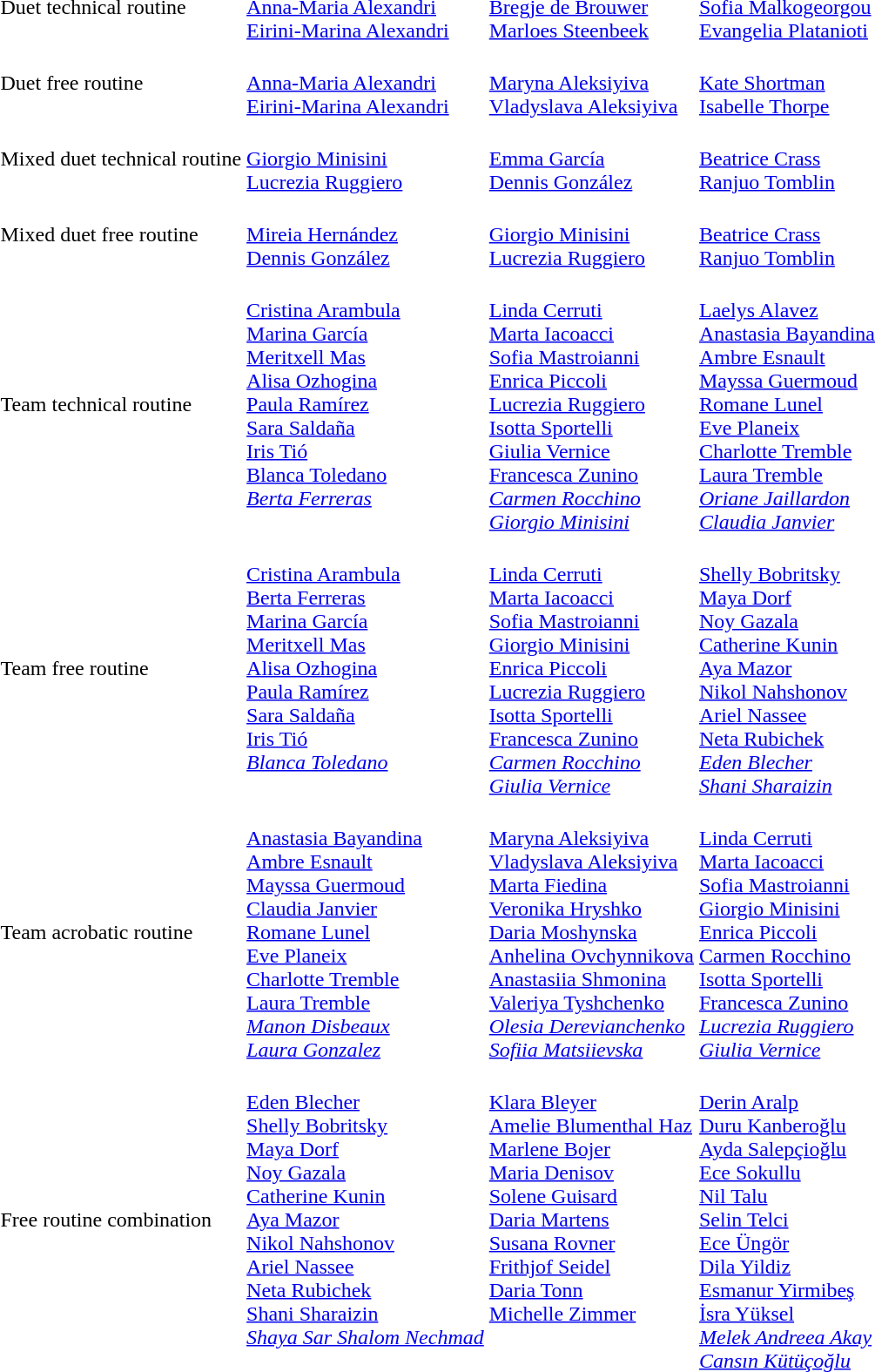<table>
<tr>
<td>Duet technical routine<br></td>
<td><br><a href='#'>Anna-Maria Alexandri</a><br><a href='#'>Eirini-Marina Alexandri</a></td>
<td><br><a href='#'>Bregje de Brouwer</a><br><a href='#'>Marloes Steenbeek</a></td>
<td><br><a href='#'>Sofia Malkogeorgou</a><br><a href='#'>Evangelia Platanioti</a></td>
</tr>
<tr>
<td>Duet free routine<br></td>
<td><br><a href='#'>Anna-Maria Alexandri</a><br><a href='#'>Eirini-Marina Alexandri</a></td>
<td><br><a href='#'>Maryna Aleksiyiva</a><br><a href='#'>Vladyslava Aleksiyiva</a></td>
<td><br><a href='#'>Kate Shortman</a><br><a href='#'>Isabelle Thorpe</a></td>
</tr>
<tr>
<td>Mixed duet technical routine<br></td>
<td><br><a href='#'>Giorgio Minisini</a><br><a href='#'>Lucrezia Ruggiero</a></td>
<td><br><a href='#'>Emma García</a><br><a href='#'>Dennis González</a></td>
<td><br><a href='#'>Beatrice Crass</a><br><a href='#'>Ranjuo Tomblin</a></td>
</tr>
<tr>
<td>Mixed duet free routine<br></td>
<td><br><a href='#'>Mireia Hernández</a><br><a href='#'>Dennis González</a></td>
<td><br><a href='#'>Giorgio Minisini</a><br><a href='#'>Lucrezia Ruggiero</a></td>
<td><br><a href='#'>Beatrice Crass</a><br><a href='#'>Ranjuo Tomblin</a></td>
</tr>
<tr>
<td>Team technical routine<br></td>
<td valign=top><br><a href='#'>Cristina Arambula</a><br><a href='#'>Marina García</a><br><a href='#'>Meritxell Mas</a><br><a href='#'>Alisa Ozhogina</a><br><a href='#'>Paula Ramírez</a><br><a href='#'>Sara Saldaña</a><br><a href='#'>Iris Tió</a><br><a href='#'>Blanca Toledano</a><br><em><a href='#'>Berta Ferreras</a></em></td>
<td valign=top><br><a href='#'>Linda Cerruti</a><br><a href='#'>Marta Iacoacci</a><br><a href='#'>Sofia Mastroianni</a><br><a href='#'>Enrica Piccoli</a><br><a href='#'>Lucrezia Ruggiero</a><br><a href='#'>Isotta Sportelli</a><br><a href='#'>Giulia Vernice</a><br><a href='#'>Francesca Zunino</a><br><em><a href='#'>Carmen Rocchino</a><br><a href='#'>Giorgio Minisini</a></em></td>
<td valign=top><br><a href='#'>Laelys Alavez</a><br><a href='#'>Anastasia Bayandina</a><br><a href='#'>Ambre Esnault</a><br><a href='#'>Mayssa Guermoud</a><br><a href='#'>Romane Lunel</a><br><a href='#'>Eve Planeix</a><br><a href='#'>Charlotte Tremble</a><br><a href='#'>Laura Tremble</a><br><em><a href='#'>Oriane Jaillardon</a><br><a href='#'>Claudia Janvier</a></em></td>
</tr>
<tr>
<td>Team free routine<br></td>
<td valign=top><br><a href='#'>Cristina Arambula</a><br><a href='#'>Berta Ferreras</a><br><a href='#'>Marina García</a><br><a href='#'>Meritxell Mas</a><br><a href='#'>Alisa Ozhogina</a><br><a href='#'>Paula Ramírez</a><br><a href='#'>Sara Saldaña</a><br><a href='#'>Iris Tió</a><br><em><a href='#'>Blanca Toledano</a></em></td>
<td valign=top><br><a href='#'>Linda Cerruti</a><br><a href='#'>Marta Iacoacci</a><br><a href='#'>Sofia Mastroianni</a><br><a href='#'>Giorgio Minisini</a><br><a href='#'>Enrica Piccoli</a><br><a href='#'>Lucrezia Ruggiero</a><br><a href='#'>Isotta Sportelli</a><br><a href='#'>Francesca Zunino</a><br><em><a href='#'>Carmen Rocchino</a><br><a href='#'>Giulia Vernice</a></em></td>
<td valign=top><br><a href='#'>Shelly Bobritsky</a><br><a href='#'>Maya Dorf</a><br><a href='#'>Noy Gazala</a><br><a href='#'>Catherine Kunin</a><br><a href='#'>Aya Mazor</a><br><a href='#'>Nikol Nahshonov</a><br><a href='#'>Ariel Nassee</a><br><a href='#'>Neta Rubichek</a><br><em><a href='#'>Eden Blecher</a><br><a href='#'>Shani Sharaizin</a></em></td>
</tr>
<tr>
<td>Team acrobatic routine<br></td>
<td valign=top><br><a href='#'>Anastasia Bayandina</a><br><a href='#'>Ambre Esnault</a><br><a href='#'>Mayssa Guermoud</a><br><a href='#'>Claudia Janvier</a><br><a href='#'>Romane Lunel</a><br><a href='#'>Eve Planeix</a><br><a href='#'>Charlotte Tremble</a><br><a href='#'>Laura Tremble</a><br><em><a href='#'>Manon Disbeaux</a><br><a href='#'>Laura Gonzalez</a></em></td>
<td valign=top><br><a href='#'>Maryna Aleksiyiva</a><br><a href='#'>Vladyslava Aleksiyiva</a><br><a href='#'>Marta Fiedina</a><br><a href='#'>Veronika Hryshko</a><br><a href='#'>Daria Moshynska</a><br><a href='#'>Anhelina Ovchynnikova</a><br><a href='#'>Anastasiia Shmonina</a><br><a href='#'>Valeriya Tyshchenko</a><br><em><a href='#'>Olesia Derevianchenko</a><br><a href='#'>Sofiia Matsiievska</a></em></td>
<td valign=top><br><a href='#'>Linda Cerruti</a><br><a href='#'>Marta Iacoacci</a><br><a href='#'>Sofia Mastroianni</a><br><a href='#'>Giorgio Minisini</a><br><a href='#'>Enrica Piccoli</a><br><a href='#'>Carmen Rocchino</a><br><a href='#'>Isotta Sportelli</a><br><a href='#'>Francesca Zunino</a><br><em><a href='#'>Lucrezia Ruggiero</a><br><a href='#'>Giulia Vernice</a></em></td>
</tr>
<tr>
<td>Free routine combination<br></td>
<td valign=top><br><a href='#'>Eden Blecher</a><br><a href='#'>Shelly Bobritsky</a><br><a href='#'>Maya Dorf</a><br><a href='#'>Noy Gazala</a><br><a href='#'>Catherine Kunin</a><br><a href='#'>Aya Mazor</a><br><a href='#'>Nikol Nahshonov</a><br><a href='#'>Ariel Nassee</a><br><a href='#'>Neta Rubichek</a><br><a href='#'>Shani Sharaizin</a><br><em><a href='#'>Shaya Sar Shalom Nechmad</a></em></td>
<td valign=top><br><a href='#'>Klara Bleyer</a><br><a href='#'>Amelie Blumenthal Haz</a><br><a href='#'>Marlene Bojer</a><br><a href='#'>Maria Denisov</a><br><a href='#'>Solene Guisard</a><br><a href='#'>Daria Martens</a><br><a href='#'>Susana Rovner</a><br><a href='#'>Frithjof Seidel</a><br><a href='#'>Daria Tonn</a><br><a href='#'>Michelle Zimmer</a></td>
<td valign=top><br><a href='#'>Derin Aralp</a><br><a href='#'>Duru Kanberoğlu</a><br><a href='#'>Ayda Salepçioğlu</a><br><a href='#'>Ece Sokullu</a><br><a href='#'>Nil Talu</a><br><a href='#'>Selin Telci</a><br><a href='#'>Ece Üngör</a><br><a href='#'>Dila Yildiz</a><br><a href='#'>Esmanur Yirmibeş</a><br><a href='#'>İsra Yüksel</a><br><em><a href='#'>Melek Andreea Akay</a><br><a href='#'>Cansın Kütüçoğlu</a></em></td>
</tr>
</table>
